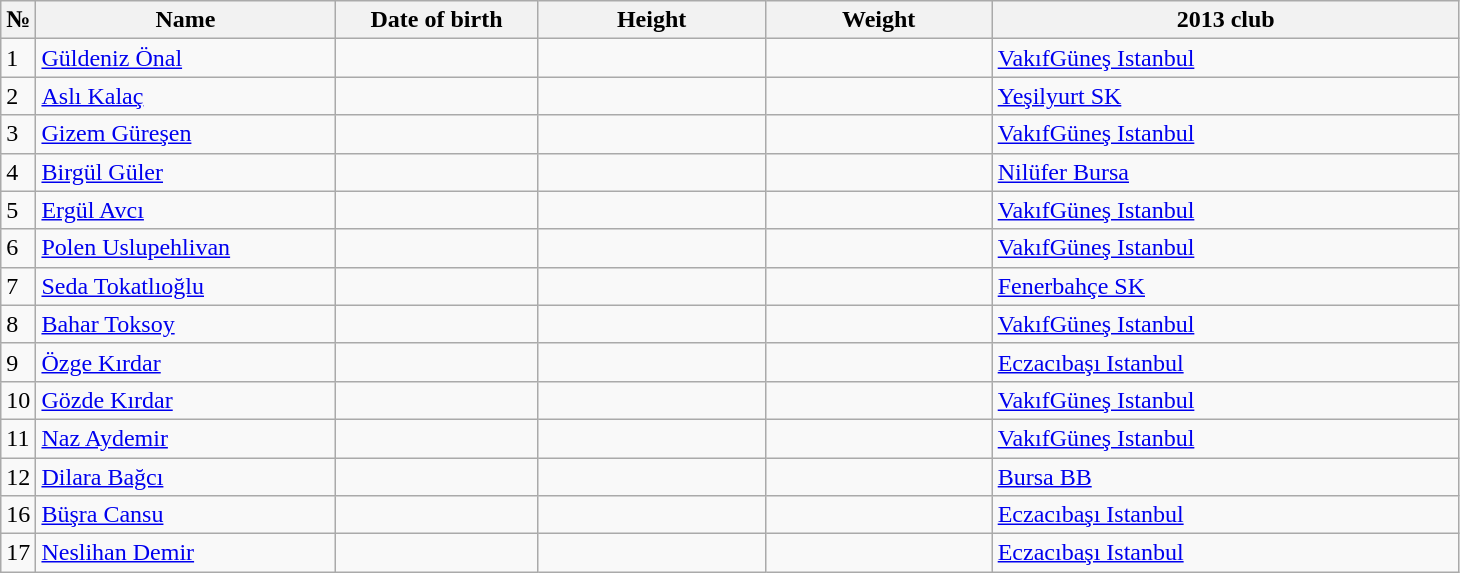<table class=wikitable sortable style=font-size:100%; text-align:center;>
<tr>
<th>№</th>
<th style=width:12em>Name</th>
<th style=width:8em>Date of birth</th>
<th style=width:9em>Height</th>
<th style=width:9em>Weight</th>
<th style=width:19em>2013 club</th>
</tr>
<tr>
<td>1</td>
<td><a href='#'>Güldeniz Önal</a></td>
<td></td>
<td></td>
<td></td>
<td> <a href='#'>VakıfGüneş Istanbul</a></td>
</tr>
<tr>
<td>2</td>
<td><a href='#'>Aslı Kalaç</a></td>
<td></td>
<td></td>
<td></td>
<td> <a href='#'>Yeşilyurt SK</a></td>
</tr>
<tr>
<td>3</td>
<td><a href='#'>Gizem Güreşen</a></td>
<td></td>
<td></td>
<td></td>
<td> <a href='#'>VakıfGüneş Istanbul</a></td>
</tr>
<tr>
<td>4</td>
<td><a href='#'>Birgül Güler</a></td>
<td></td>
<td></td>
<td></td>
<td> <a href='#'>Nilüfer Bursa</a></td>
</tr>
<tr>
<td>5</td>
<td><a href='#'>Ergül Avcı</a></td>
<td></td>
<td></td>
<td></td>
<td> <a href='#'>VakıfGüneş Istanbul</a></td>
</tr>
<tr>
<td>6</td>
<td><a href='#'>Polen Uslupehlivan</a></td>
<td></td>
<td></td>
<td></td>
<td> <a href='#'>VakıfGüneş Istanbul</a></td>
</tr>
<tr>
<td>7</td>
<td><a href='#'>Seda Tokatlıoğlu</a></td>
<td></td>
<td></td>
<td></td>
<td> <a href='#'>Fenerbahçe SK</a></td>
</tr>
<tr>
<td>8</td>
<td><a href='#'>Bahar Toksoy</a></td>
<td></td>
<td></td>
<td></td>
<td> <a href='#'>VakıfGüneş Istanbul</a></td>
</tr>
<tr>
<td>9</td>
<td><a href='#'>Özge Kırdar</a></td>
<td></td>
<td></td>
<td></td>
<td> <a href='#'>Eczacıbaşı Istanbul</a></td>
</tr>
<tr>
<td>10</td>
<td><a href='#'>Gözde Kırdar</a></td>
<td></td>
<td></td>
<td></td>
<td> <a href='#'>VakıfGüneş Istanbul</a></td>
</tr>
<tr>
<td>11</td>
<td><a href='#'>Naz Aydemir</a></td>
<td></td>
<td></td>
<td></td>
<td> <a href='#'>VakıfGüneş Istanbul</a></td>
</tr>
<tr>
<td>12</td>
<td><a href='#'>Dilara Bağcı</a></td>
<td></td>
<td></td>
<td></td>
<td> <a href='#'>Bursa BB</a></td>
</tr>
<tr>
<td>16</td>
<td><a href='#'>Büşra Cansu</a></td>
<td></td>
<td></td>
<td></td>
<td> <a href='#'>Eczacıbaşı Istanbul</a></td>
</tr>
<tr>
<td>17</td>
<td><a href='#'>Neslihan Demir </a></td>
<td></td>
<td></td>
<td></td>
<td> <a href='#'>Eczacıbaşı Istanbul</a></td>
</tr>
</table>
